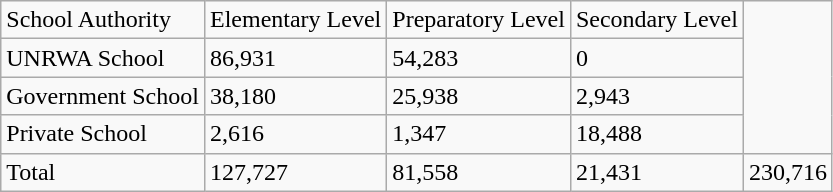<table class="wikitable">
<tr>
<td>School Authority</td>
<td>Elementary Level</td>
<td>Preparatory Level</td>
<td>Secondary Level</td>
</tr>
<tr>
<td>UNRWA School</td>
<td>86,931</td>
<td>54,283</td>
<td>0</td>
</tr>
<tr>
<td>Government School</td>
<td>38,180</td>
<td>25,938</td>
<td>2,943</td>
</tr>
<tr>
<td>Private School</td>
<td>2,616</td>
<td>1,347</td>
<td>18,488</td>
</tr>
<tr>
<td>Total</td>
<td>127,727</td>
<td>81,558</td>
<td>21,431</td>
<td>230,716</td>
</tr>
</table>
